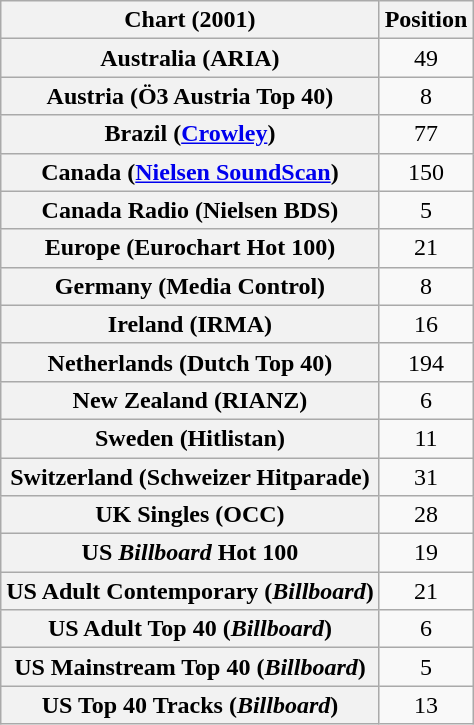<table class="wikitable sortable plainrowheaders" style="text-align:center">
<tr>
<th scope="col">Chart (2001)</th>
<th scope="col">Position</th>
</tr>
<tr>
<th scope="row">Australia (ARIA)</th>
<td>49</td>
</tr>
<tr>
<th scope="row">Austria (Ö3 Austria Top 40)</th>
<td>8</td>
</tr>
<tr>
<th scope="row">Brazil (<a href='#'>Crowley</a>)</th>
<td>77</td>
</tr>
<tr>
<th scope="row">Canada (<a href='#'>Nielsen SoundScan</a>)</th>
<td>150</td>
</tr>
<tr>
<th scope="row">Canada Radio (Nielsen BDS)</th>
<td>5</td>
</tr>
<tr>
<th scope="row">Europe (Eurochart Hot 100)</th>
<td>21</td>
</tr>
<tr>
<th scope="row">Germany (Media Control)</th>
<td>8</td>
</tr>
<tr>
<th scope="row">Ireland (IRMA)</th>
<td>16</td>
</tr>
<tr>
<th scope="row">Netherlands (Dutch Top 40)</th>
<td>194</td>
</tr>
<tr>
<th scope="row">New Zealand (RIANZ)</th>
<td>6</td>
</tr>
<tr>
<th scope="row">Sweden (Hitlistan)</th>
<td>11</td>
</tr>
<tr>
<th scope="row">Switzerland (Schweizer Hitparade)</th>
<td>31</td>
</tr>
<tr>
<th scope="row">UK Singles (OCC)</th>
<td>28</td>
</tr>
<tr>
<th scope="row">US <em>Billboard</em> Hot 100</th>
<td>19</td>
</tr>
<tr>
<th scope="row">US Adult Contemporary (<em>Billboard</em>)</th>
<td>21</td>
</tr>
<tr>
<th scope="row">US Adult Top 40 (<em>Billboard</em>)</th>
<td>6</td>
</tr>
<tr>
<th scope="row">US Mainstream Top 40 (<em>Billboard</em>)</th>
<td>5</td>
</tr>
<tr>
<th scope="row">US Top 40 Tracks (<em>Billboard</em>)</th>
<td>13</td>
</tr>
</table>
